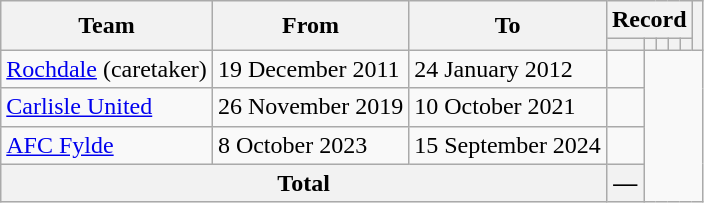<table class=wikitable style="text-align: center">
<tr>
<th rowspan=2>Team</th>
<th rowspan=2>From</th>
<th rowspan=2>To</th>
<th colspan=5>Record</th>
<th rowspan=2></th>
</tr>
<tr>
<th></th>
<th></th>
<th></th>
<th></th>
<th></th>
</tr>
<tr>
<td align=left><a href='#'>Rochdale</a> (caretaker)</td>
<td align=left>19 December 2011</td>
<td align=left>24 January 2012<br></td>
<td></td>
</tr>
<tr>
<td align=left><a href='#'>Carlisle United</a></td>
<td align=left>26 November 2019</td>
<td align=left>10 October 2021<br></td>
<td></td>
</tr>
<tr>
<td align=left><a href='#'>AFC Fylde</a></td>
<td align=left>8 October 2023</td>
<td align=left>15 September 2024<br></td>
<td></td>
</tr>
<tr>
<th colspan=3>Total<br></th>
<th>—</th>
</tr>
</table>
